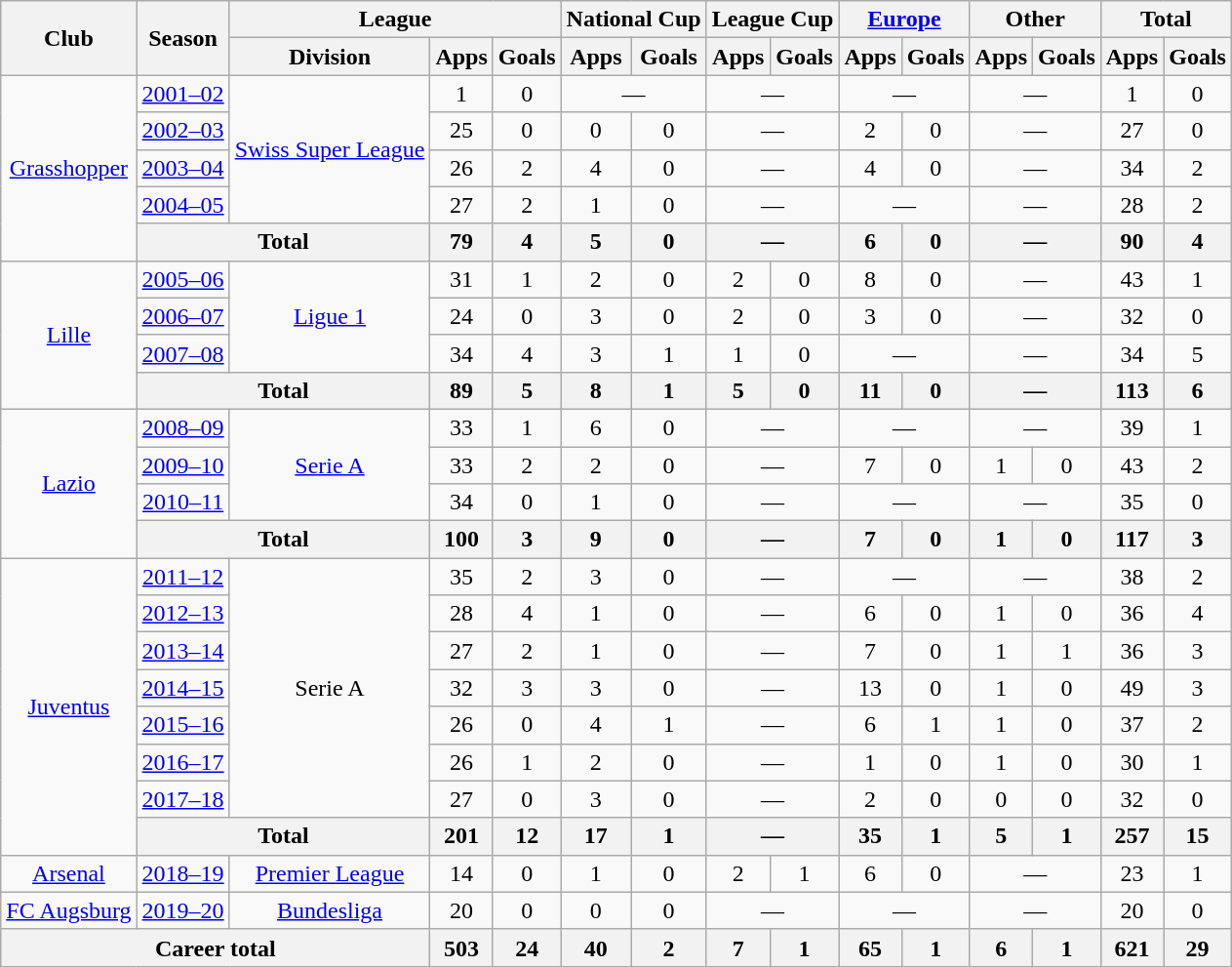<table class="wikitable" style="text-align:center">
<tr>
<th rowspan="2">Club</th>
<th rowspan="2">Season</th>
<th colspan="3">League</th>
<th colspan="2">National Cup</th>
<th colspan="2">League Cup</th>
<th colspan="2"><a href='#'>Europe</a></th>
<th colspan="2">Other</th>
<th colspan="2">Total</th>
</tr>
<tr>
<th>Division</th>
<th>Apps</th>
<th>Goals</th>
<th>Apps</th>
<th>Goals</th>
<th>Apps</th>
<th>Goals</th>
<th>Apps</th>
<th>Goals</th>
<th>Apps</th>
<th>Goals</th>
<th>Apps</th>
<th>Goals</th>
</tr>
<tr>
<td rowspan="5"><a href='#'>Grasshopper</a></td>
<td><a href='#'>2001–02</a></td>
<td rowspan="4"><a href='#'>Swiss Super League</a></td>
<td>1</td>
<td>0</td>
<td colspan="2">—</td>
<td colspan="2">—</td>
<td colspan="2">—</td>
<td colspan="2">—</td>
<td>1</td>
<td>0</td>
</tr>
<tr>
<td><a href='#'>2002–03</a></td>
<td>25</td>
<td>0</td>
<td>0</td>
<td>0</td>
<td colspan="2">—</td>
<td>2</td>
<td>0</td>
<td colspan="2">—</td>
<td>27</td>
<td>0</td>
</tr>
<tr>
<td><a href='#'>2003–04</a></td>
<td>26</td>
<td>2</td>
<td>4</td>
<td>0</td>
<td colspan="2">—</td>
<td>4</td>
<td>0</td>
<td colspan="2">—</td>
<td>34</td>
<td>2</td>
</tr>
<tr>
<td><a href='#'>2004–05</a></td>
<td>27</td>
<td>2</td>
<td>1</td>
<td>0</td>
<td colspan="2">—</td>
<td colspan="2">—</td>
<td colspan="2">—</td>
<td>28</td>
<td>2</td>
</tr>
<tr>
<th colspan="2">Total</th>
<th>79</th>
<th>4</th>
<th>5</th>
<th>0</th>
<th colspan="2">—</th>
<th>6</th>
<th>0</th>
<th colspan="2">—</th>
<th>90</th>
<th>4</th>
</tr>
<tr>
<td rowspan="4"><a href='#'>Lille</a></td>
<td><a href='#'>2005–06</a></td>
<td rowspan="3"><a href='#'>Ligue 1</a></td>
<td>31</td>
<td>1</td>
<td>2</td>
<td>0</td>
<td>2</td>
<td>0</td>
<td>8</td>
<td>0</td>
<td colspan="2">—</td>
<td>43</td>
<td>1</td>
</tr>
<tr>
<td><a href='#'>2006–07</a></td>
<td>24</td>
<td>0</td>
<td>3</td>
<td>0</td>
<td>2</td>
<td>0</td>
<td>3</td>
<td>0</td>
<td colspan="2">—</td>
<td>32</td>
<td>0</td>
</tr>
<tr>
<td><a href='#'>2007–08</a></td>
<td>34</td>
<td>4</td>
<td>3</td>
<td>1</td>
<td>1</td>
<td>0</td>
<td colspan="2">—</td>
<td colspan="2">—</td>
<td>34</td>
<td>5</td>
</tr>
<tr>
<th colspan="2">Total</th>
<th>89</th>
<th>5</th>
<th>8</th>
<th>1</th>
<th>5</th>
<th>0</th>
<th>11</th>
<th>0</th>
<th colspan="2">—</th>
<th>113</th>
<th>6</th>
</tr>
<tr>
<td rowspan="4"><a href='#'>Lazio</a></td>
<td><a href='#'>2008–09</a></td>
<td rowspan="3"><a href='#'>Serie A</a></td>
<td>33</td>
<td>1</td>
<td>6</td>
<td>0</td>
<td colspan="2">—</td>
<td colspan="2">—</td>
<td colspan="2">—</td>
<td>39</td>
<td>1</td>
</tr>
<tr>
<td><a href='#'>2009–10</a></td>
<td>33</td>
<td>2</td>
<td>2</td>
<td>0</td>
<td colspan="2">—</td>
<td>7</td>
<td>0</td>
<td>1</td>
<td>0</td>
<td>43</td>
<td>2</td>
</tr>
<tr>
<td><a href='#'>2010–11</a></td>
<td>34</td>
<td>0</td>
<td>1</td>
<td>0</td>
<td colspan="2">—</td>
<td colspan="2">—</td>
<td colspan="2">—</td>
<td>35</td>
<td>0</td>
</tr>
<tr>
<th colspan="2">Total</th>
<th>100</th>
<th>3</th>
<th>9</th>
<th>0</th>
<th colspan="2">—</th>
<th>7</th>
<th>0</th>
<th>1</th>
<th>0</th>
<th>117</th>
<th>3</th>
</tr>
<tr>
<td rowspan="8"><a href='#'>Juventus</a></td>
<td><a href='#'>2011–12</a></td>
<td rowspan="7">Serie A</td>
<td>35</td>
<td>2</td>
<td>3</td>
<td>0</td>
<td colspan="2">—</td>
<td colspan="2">—</td>
<td colspan="2">—</td>
<td>38</td>
<td>2</td>
</tr>
<tr>
<td><a href='#'>2012–13</a></td>
<td>28</td>
<td>4</td>
<td>1</td>
<td>0</td>
<td colspan="2">—</td>
<td>6</td>
<td>0</td>
<td>1</td>
<td>0</td>
<td>36</td>
<td>4</td>
</tr>
<tr>
<td><a href='#'>2013–14</a></td>
<td>27</td>
<td>2</td>
<td>1</td>
<td>0</td>
<td colspan="2">—</td>
<td>7</td>
<td>0</td>
<td>1</td>
<td>1</td>
<td>36</td>
<td>3</td>
</tr>
<tr>
<td><a href='#'>2014–15</a></td>
<td>32</td>
<td>3</td>
<td>3</td>
<td>0</td>
<td colspan="2">—</td>
<td>13</td>
<td>0</td>
<td>1</td>
<td>0</td>
<td>49</td>
<td>3</td>
</tr>
<tr>
<td><a href='#'>2015–16</a></td>
<td>26</td>
<td>0</td>
<td>4</td>
<td>1</td>
<td colspan="2">—</td>
<td>6</td>
<td>1</td>
<td>1</td>
<td>0</td>
<td>37</td>
<td>2</td>
</tr>
<tr>
<td><a href='#'>2016–17</a></td>
<td>26</td>
<td>1</td>
<td>2</td>
<td>0</td>
<td colspan="2">—</td>
<td>1</td>
<td>0</td>
<td>1</td>
<td>0</td>
<td>30</td>
<td>1</td>
</tr>
<tr>
<td><a href='#'>2017–18</a></td>
<td>27</td>
<td>0</td>
<td>3</td>
<td>0</td>
<td colspan="2">—</td>
<td>2</td>
<td>0</td>
<td>0</td>
<td>0</td>
<td>32</td>
<td>0</td>
</tr>
<tr>
<th colspan="2">Total</th>
<th>201</th>
<th>12</th>
<th>17</th>
<th>1</th>
<th colspan="2">—</th>
<th>35</th>
<th>1</th>
<th>5</th>
<th>1</th>
<th>257</th>
<th>15</th>
</tr>
<tr>
<td><a href='#'>Arsenal</a></td>
<td><a href='#'>2018–19</a></td>
<td><a href='#'>Premier League</a></td>
<td>14</td>
<td>0</td>
<td>1</td>
<td>0</td>
<td>2</td>
<td>1</td>
<td>6</td>
<td>0</td>
<td colspan="2">—</td>
<td>23</td>
<td>1</td>
</tr>
<tr>
<td><a href='#'>FC Augsburg</a></td>
<td><a href='#'>2019–20</a></td>
<td><a href='#'>Bundesliga</a></td>
<td>20</td>
<td>0</td>
<td>0</td>
<td>0</td>
<td colspan="2">—</td>
<td colspan="2">—</td>
<td colspan="2">—</td>
<td>20</td>
<td>0</td>
</tr>
<tr>
<th colspan="3">Career total</th>
<th>503</th>
<th>24</th>
<th>40</th>
<th>2</th>
<th>7</th>
<th>1</th>
<th>65</th>
<th>1</th>
<th>6</th>
<th>1</th>
<th>621</th>
<th>29</th>
</tr>
</table>
